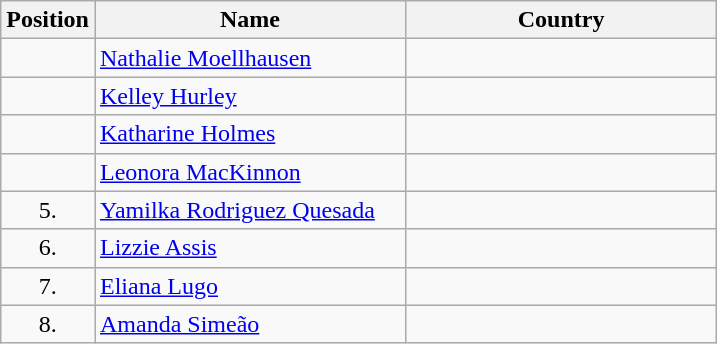<table class="wikitable">
<tr>
<th width="20">Position</th>
<th width="200">Name</th>
<th width="200">Country</th>
</tr>
<tr>
<td align="center"></td>
<td><a href='#'>Nathalie Moellhausen</a></td>
<td></td>
</tr>
<tr>
<td align="center"></td>
<td><a href='#'>Kelley Hurley</a></td>
<td></td>
</tr>
<tr>
<td align="center"></td>
<td><a href='#'>Katharine Holmes</a></td>
<td></td>
</tr>
<tr>
<td align="center"></td>
<td><a href='#'>Leonora MacKinnon</a></td>
<td></td>
</tr>
<tr>
<td align="center">5.</td>
<td><a href='#'>Yamilka Rodriguez Quesada</a></td>
<td></td>
</tr>
<tr>
<td align="center">6.</td>
<td><a href='#'>Lizzie Assis</a></td>
<td></td>
</tr>
<tr>
<td align="center">7.</td>
<td><a href='#'>Eliana Lugo</a></td>
<td></td>
</tr>
<tr>
<td align="center">8.</td>
<td><a href='#'>Amanda Simeão</a></td>
<td></td>
</tr>
</table>
